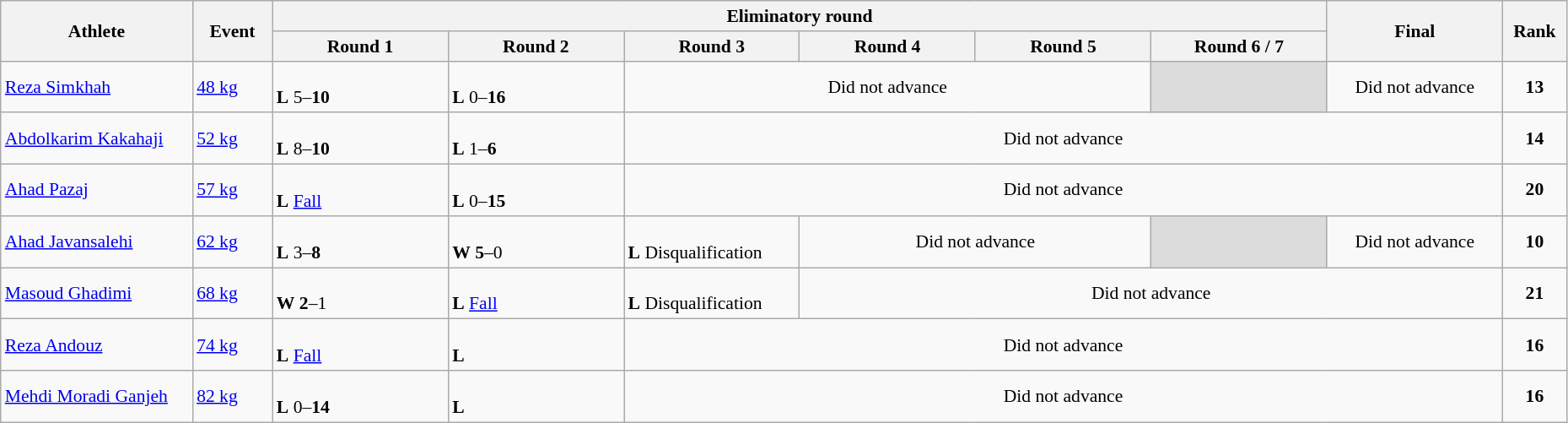<table class="wikitable" width="98%" style="text-align:left; font-size:90%">
<tr>
<th rowspan="2" width="12%">Athlete</th>
<th rowspan="2" width="5%">Event</th>
<th colspan="6">Eliminatory round</th>
<th rowspan="2" width="11%">Final</th>
<th rowspan="2" width="4%">Rank</th>
</tr>
<tr>
<th width="11%">Round 1</th>
<th width="11%">Round 2</th>
<th width="11%">Round 3</th>
<th width="11%">Round 4</th>
<th width="11%">Round 5</th>
<th width="11%">Round 6 / 7</th>
</tr>
<tr>
<td><a href='#'>Reza Simkhah</a></td>
<td><a href='#'>48 kg</a></td>
<td><br><strong>L</strong> 5–<strong>10</strong></td>
<td><br><strong>L</strong> 0–<strong>16</strong></td>
<td colspan=3 align=center>Did not advance</td>
<td bgcolor=#DCDCDC></td>
<td align=center>Did not advance</td>
<td align=center><strong>13</strong></td>
</tr>
<tr>
<td><a href='#'>Abdolkarim Kakahaji</a></td>
<td><a href='#'>52 kg</a></td>
<td><br><strong>L</strong> 8–<strong>10</strong></td>
<td><br><strong>L</strong> 1–<strong>6</strong></td>
<td colspan=5 align=center>Did not advance</td>
<td align=center><strong>14</strong></td>
</tr>
<tr>
<td><a href='#'>Ahad Pazaj</a></td>
<td><a href='#'>57 kg</a></td>
<td><br><strong>L</strong> <a href='#'>Fall</a></td>
<td><br><strong>L</strong> 0–<strong>15</strong></td>
<td colspan=5 align=center>Did not advance</td>
<td align=center><strong>20</strong></td>
</tr>
<tr>
<td><a href='#'>Ahad Javansalehi</a></td>
<td><a href='#'>62 kg</a></td>
<td><br><strong>L</strong> 3–<strong>8</strong></td>
<td><br><strong>W</strong> <strong>5</strong>–0</td>
<td><br><strong>L</strong> Disqualification</td>
<td colspan=2 align=center>Did not advance</td>
<td bgcolor=#DCDCDC></td>
<td align=center>Did not advance</td>
<td align=center><strong>10</strong></td>
</tr>
<tr>
<td><a href='#'>Masoud Ghadimi</a></td>
<td><a href='#'>68 kg</a></td>
<td><br><strong>W</strong> <strong>2</strong>–1</td>
<td><br><strong>L</strong> <a href='#'>Fall</a></td>
<td><br><strong>L</strong> Disqualification</td>
<td colspan=4 align=center>Did not advance</td>
<td align=center><strong>21</strong></td>
</tr>
<tr>
<td><a href='#'>Reza Andouz</a></td>
<td><a href='#'>74 kg</a></td>
<td><br><strong>L</strong> <a href='#'>Fall</a></td>
<td><br><strong>L</strong> </td>
<td colspan=5 align=center>Did not advance</td>
<td align=center><strong>16</strong></td>
</tr>
<tr>
<td><a href='#'>Mehdi Moradi Ganjeh</a></td>
<td><a href='#'>82 kg</a></td>
<td><br><strong>L</strong> 0–<strong>14</strong></td>
<td><br><strong>L</strong> </td>
<td colspan=5 align=center>Did not advance</td>
<td align=center><strong>16</strong></td>
</tr>
</table>
